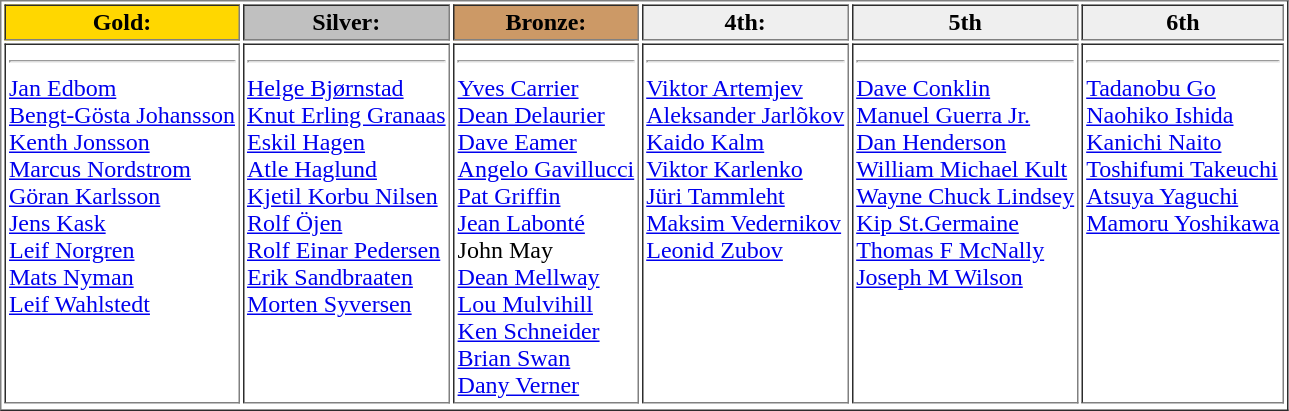<table border="1" Cellpadding="2">
<tr>
<td style="text-align:center;background-color:gold;"><strong>Gold:</strong></td>
<td style="text-align:center;background-color:silver;"><strong>Silver:</strong></td>
<td style="text-align:center;background-color:#CC9966;"><strong>Bronze:</strong></td>
<td ! align="center" bgcolor="efefef"><strong>4th:</strong></td>
<td ! align="center" bgcolor="efefef"><strong>5th</strong></td>
<td ! align="center" bgcolor="efefef"><strong>6th</strong></td>
</tr>
<tr valign=top>
<td><hr> <a href='#'>Jan Edbom</a><br> <a href='#'>Bengt-Gösta Johansson</a><br> <a href='#'>Kenth Jonsson</a><br><a href='#'>Marcus Nordstrom</a><br> <a href='#'>Göran Karlsson</a><br> <a href='#'>Jens Kask</a><br> <a href='#'>Leif Norgren</a><br> <a href='#'>Mats Nyman</a><br> <a href='#'>Leif Wahlstedt</a></td>
<td> <hr> <a href='#'>Helge Bjørnstad</a><br> <a href='#'>Knut Erling Granaas</a><br> <a href='#'>Eskil Hagen</a><br> <a href='#'>Atle Haglund</a><br> <a href='#'>Kjetil Korbu Nilsen</a><br> <a href='#'>Rolf Öjen</a><br> <a href='#'>Rolf Einar Pedersen</a><br> <a href='#'>Erik Sandbraaten</a><br> <a href='#'>Morten Syversen</a></td>
<td><hr> <a href='#'>Yves Carrier</a><br> <a href='#'>Dean Delaurier</a><br> <a href='#'>Dave Eamer</a><br> <a href='#'>Angelo Gavillucci</a><br> <a href='#'>Pat Griffin</a><br> <a href='#'>Jean Labonté</a><br> John May<br> <a href='#'>Dean Mellway</a><br> <a href='#'>Lou Mulvihill</a><br> <a href='#'>Ken Schneider</a><br> <a href='#'>Brian Swan</a><br> <a href='#'>Dany Verner</a></td>
<td> <hr> <a href='#'>Viktor Artemjev</a><br> <a href='#'>Aleksander Jarlõkov</a><br> <a href='#'>Kaido Kalm</a><br> <a href='#'>Viktor Karlenko</a><br> <a href='#'>Jüri Tammleht</a><br> <a href='#'>Maksim Vedernikov</a><br> <a href='#'>Leonid Zubov</a></td>
<td> <hr> <a href='#'>Dave Conklin</a><br> <a href='#'>Manuel Guerra Jr.</a><br> <a href='#'>Dan Henderson</a><br> <a href='#'>William Michael Kult</a><br> <a href='#'>Wayne Chuck Lindsey</a><br> <a href='#'>Kip St.Germaine</a><br> <a href='#'>Thomas F McNally</a><br> <a href='#'>Joseph M Wilson</a></td>
<td> <hr> <a href='#'>Tadanobu Go</a><br> <a href='#'>Naohiko Ishida</a><br> <a href='#'>Kanichi Naito</a><br> <a href='#'>Toshifumi Takeuchi</a><br> <a href='#'>Atsuya Yaguchi</a><br> <a href='#'>Mamoru Yoshikawa</a><br></td>
</tr>
<tr>
</tr>
</table>
